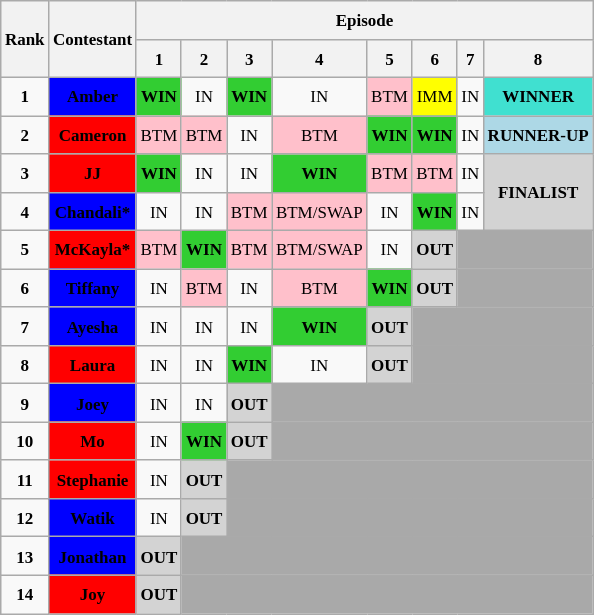<table class="wikitable" style="text-align: center; font-size: 8.5pt; line-height:20px;">
<tr>
<th rowspan="2">Rank</th>
<th rowspan="2">Contestant</th>
<th colspan="8">Episode</th>
</tr>
<tr>
<th>1</th>
<th>2</th>
<th>3</th>
<th>4</th>
<th>5</th>
<th>6</th>
<th>7</th>
<th>8</th>
</tr>
<tr>
<td><strong>1</strong></td>
<td style="background:blue"><span><strong>Amber</strong></span></td>
<td style="background:limegreen;"><strong>WIN</strong></td>
<td>IN</td>
<td style="background:limegreen;"><strong>WIN</strong></td>
<td>IN</td>
<td style="background:pink;">BTM</td>
<td style="background:yellow;">IMM</td>
<td>IN</td>
<td style="background:turquoise"><strong>WINNER</strong></td>
</tr>
<tr>
<td><strong>2</strong></td>
<td style="background:red"><span><strong>Cameron</strong></span></td>
<td style="background:pink;">BTM</td>
<td style="background:pink;">BTM</td>
<td>IN</td>
<td style="background:pink;">BTM</td>
<td style="background:limegreen;"><strong>WIN</strong></td>
<td style="background:limegreen;"><strong>WIN</strong></td>
<td>IN</td>
<td style="background:lightblue"><strong>RUNNER-UP</strong></td>
</tr>
<tr>
<td><strong>3</strong></td>
<td style="background:red"><span><strong>JJ</strong></span></td>
<td style="background:limegreen;"><strong>WIN</strong></td>
<td>IN</td>
<td>IN</td>
<td style="background:limegreen;"><strong>WIN</strong></td>
<td style="background:pink;">BTM</td>
<td style="background:pink;">BTM</td>
<td>IN</td>
<td rowspan="2" style="background:lightgray;"><strong>FINALIST</strong></td>
</tr>
<tr>
<td><strong>4</strong></td>
<td style="background:blue"><span><strong>Chandali*</strong></span></td>
<td>IN</td>
<td>IN</td>
<td style="background:pink;">BTM</td>
<td style="background:pink;">BTM/SWAP</td>
<td>IN</td>
<td style="background:limegreen;"><strong>WIN</strong></td>
<td>IN</td>
</tr>
<tr>
<td><strong>5</strong></td>
<td style="background:red"><span><strong>McKayla*</strong></span></td>
<td style="background:pink;">BTM</td>
<td style="background:limegreen;"><strong>WIN</strong></td>
<td style="background:pink;">BTM</td>
<td style="background:pink;">BTM/SWAP</td>
<td>IN</td>
<td style="background:lightgray;"><strong>OUT</strong></td>
<td colspan="8" style="background:darkgrey;"></td>
</tr>
<tr>
<td><strong>6</strong></td>
<td style="background:blue"><span><strong>Tiffany</strong></span></td>
<td>IN</td>
<td style="background:pink;">BTM</td>
<td>IN</td>
<td style="background:pink;">BTM</td>
<td style="background:limegreen;"><strong>WIN</strong></td>
<td style="background:lightgray;"><strong>OUT</strong></td>
<td colspan="8" style="background:darkgrey;"></td>
</tr>
<tr>
<td><strong>7</strong></td>
<td style="background:blue"><span><strong>Ayesha</strong></span></td>
<td>IN</td>
<td>IN</td>
<td>IN</td>
<td style="background:limegreen;"><strong>WIN</strong></td>
<td style="background:lightgray;"><strong>OUT</strong></td>
<td colspan="8" style="background:darkgrey;"></td>
</tr>
<tr>
<td><strong>8</strong></td>
<td style="background:red"><span><strong>Laura</strong></span></td>
<td>IN</td>
<td>IN</td>
<td style="background:limegreen;"><strong>WIN</strong></td>
<td>IN</td>
<td style="background:lightgray;"><strong>OUT</strong></td>
<td colspan="8" style="background:darkgrey;"></td>
</tr>
<tr>
<td><strong>9</strong></td>
<td style="background:blue"><span><strong>Joey</strong></span></td>
<td>IN</td>
<td>IN</td>
<td style="background:lightgray;"><strong>OUT</strong></td>
<td colspan="8" style="background:darkgrey;"></td>
</tr>
<tr>
<td><strong>10</strong></td>
<td style="background:red"><span><strong>Mo</strong></span></td>
<td>IN</td>
<td style="background:limegreen;"><strong>WIN</strong></td>
<td style="background:lightgray;"><strong>OUT</strong></td>
<td colspan="8" style="background:darkgrey;"></td>
</tr>
<tr>
<td><strong>11</strong></td>
<td style="background:red"><span><strong>Stephanie</strong></span></td>
<td>IN</td>
<td style="background:lightgray;"><strong>OUT</strong></td>
<td colspan="8" style="background:darkgrey;"></td>
</tr>
<tr>
<td><strong>12</strong></td>
<td style="background:blue"><span><strong>Watik</strong></span></td>
<td>IN</td>
<td style="background:lightgray;"><strong>OUT</strong></td>
<td colspan="8" style="background:darkgrey;"></td>
</tr>
<tr>
<td><strong>13</strong></td>
<td style="background:blue"><span><strong>Jonathan</strong></span></td>
<td style="background:lightgray;"><strong>OUT</strong></td>
<td colspan="8" style="background:darkgrey;"></td>
</tr>
<tr>
<td><strong>14</strong></td>
<td style="background:red"><span><strong>Joy</strong></span></td>
<td style="background:lightgray;"><strong>OUT</strong></td>
<td colspan="8" style="background:darkgrey;"></td>
</tr>
</table>
